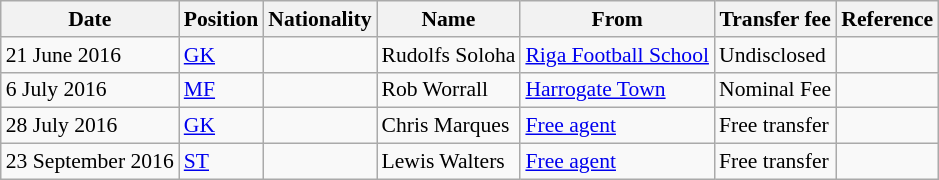<table class="wikitable"  style="text-align:left; font-size:90%; ">
<tr>
<th width:120px;">Date</th>
<th width:50px;">Position</th>
<th width:50px;">Nationality</th>
<th width:250px;">Name</th>
<th width:200px;">From</th>
<th width:120px;">Transfer fee</th>
<th width:25px;">Reference</th>
</tr>
<tr>
<td>21 June 2016</td>
<td><a href='#'>GK</a></td>
<td></td>
<td>Rudolfs Soloha</td>
<td><a href='#'>Riga Football School</a></td>
<td>Undisclosed</td>
<td></td>
</tr>
<tr>
<td>6 July 2016</td>
<td><a href='#'>MF</a></td>
<td></td>
<td>Rob Worrall</td>
<td><a href='#'>Harrogate Town</a></td>
<td>Nominal Fee</td>
<td></td>
</tr>
<tr>
<td>28 July 2016</td>
<td><a href='#'>GK</a></td>
<td></td>
<td>Chris Marques</td>
<td><a href='#'>Free agent</a></td>
<td>Free transfer</td>
<td></td>
</tr>
<tr>
<td>23 September 2016</td>
<td><a href='#'>ST</a></td>
<td></td>
<td>Lewis Walters</td>
<td><a href='#'>Free agent</a></td>
<td>Free transfer</td>
<td></td>
</tr>
</table>
